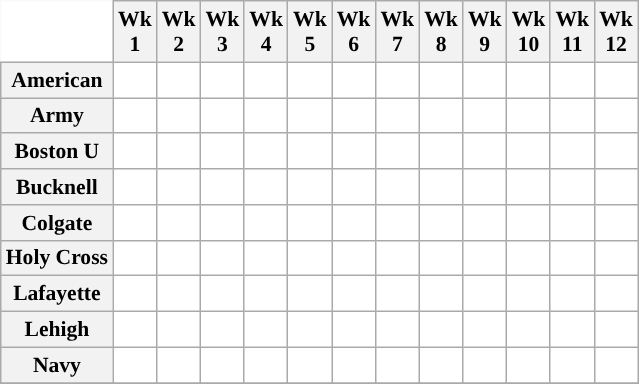<table class="wikitable" style="white-space:nowrap;font-size:90%;text-align:center;">
<tr>
<th style="background:white; border-top-style:hidden; border-left-style:hidden;"> </th>
<th>Wk<br> 1</th>
<th>Wk<br>2</th>
<th>Wk<br>3</th>
<th>Wk<br>4</th>
<th>Wk<br>5</th>
<th>Wk<br>6</th>
<th>Wk<br>7</th>
<th>Wk<br>8</th>
<th>Wk<br>9</th>
<th>Wk<br>10</th>
<th>Wk<br>11</th>
<th>Wk<br>12</th>
</tr>
<tr>
<th>American</th>
<td style="background:#FFF;"></td>
<td style="background:#FFF;"></td>
<td style="background:#FFF;"></td>
<td style="background:#FFF;"></td>
<td style="background:#FFF;"></td>
<td style="background:#FFF;"></td>
<td style="background:#FFF;"></td>
<td style="background:#FFF;"></td>
<td style="background:#FFF;"></td>
<td style="background:#FFF;"></td>
<td style="background:#FFF;"></td>
<td style="background:#FFF;"></td>
</tr>
<tr>
<th>Army</th>
<td style="background:#FFF;"></td>
<td style="background:#FFF;"></td>
<td style="background:#FFF;"></td>
<td style="background:#FFF;"></td>
<td style="background:#FFF;"></td>
<td style="background:#FFF;"></td>
<td style="background:#FFF;"></td>
<td style="background:#FFF;"></td>
<td style="background:#FFF;"></td>
<td style="background:#FFF;"></td>
<td style="background:#FFF;"></td>
<td style="background:#FFF;"></td>
</tr>
<tr>
<th>Boston U</th>
<td style="background:#FFF;"></td>
<td style="background:#FFF;"></td>
<td style="background:#FFF;"></td>
<td style="background:#FFF;"></td>
<td style="background:#FFF;"></td>
<td style="background:#FFF;"></td>
<td style="background:#FFF;"></td>
<td style="background:#FFF;"></td>
<td style="background:#FFF;"></td>
<td style="background:#FFF;"></td>
<td style="background:#FFF;"></td>
<td style="background:#FFF;"></td>
</tr>
<tr>
<th>Bucknell</th>
<td style="background:#FFF;"></td>
<td style="background:#FFF;"></td>
<td style="background:#FFF;"></td>
<td style="background:#FFF;"></td>
<td style="background:#FFF;"></td>
<td style="background:#FFF;"></td>
<td style="background:#FFF;"></td>
<td style="background:#FFF;"></td>
<td style="background:#FFF;"></td>
<td style="background:#FFF;"></td>
<td style="background:#FFF;"></td>
<td style="background:#FFF;"></td>
</tr>
<tr>
<th>Colgate</th>
<td style="background:#FFF;"></td>
<td style="background:#FFF;"></td>
<td style="background:#FFF;"></td>
<td style="background:#FFF;"></td>
<td style="background:#FFF;"></td>
<td style="background:#FFF;"></td>
<td style="background:#FFF;"></td>
<td style="background:#FFF;"></td>
<td style="background:#FFF;"></td>
<td style="background:#FFF;"></td>
<td style="background:#FFF;"></td>
<td style="background:#FFF;"></td>
</tr>
<tr>
<th>Holy Cross</th>
<td style="background:#FFF;"></td>
<td style="background:#FFF;"></td>
<td style="background:#FFF;"></td>
<td style="background:#FFF;"></td>
<td style="background:#FFF;"></td>
<td style="background:#FFF;"></td>
<td style="background:#FFF;"></td>
<td style="background:#FFF;"></td>
<td style="background:#FFF;"></td>
<td style="background:#FFF;"></td>
<td style="background:#FFF;"></td>
<td style="background:#FFF;"></td>
</tr>
<tr>
<th>Lafayette</th>
<td style="background:#FFF;"></td>
<td style="background:#FFF;"></td>
<td style="background:#FFF;"></td>
<td style="background:#FFF;"></td>
<td style="background:#FFF;"></td>
<td style="background:#FFF;"></td>
<td style="background:#FFF;"></td>
<td style="background:#FFF;"></td>
<td style="background:#FFF;"></td>
<td style="background:#FFF;"></td>
<td style="background:#FFF;"></td>
<td style="background:#FFF;"></td>
</tr>
<tr>
<th>Lehigh</th>
<td style="background:#FFF;"></td>
<td style="background:#FFF;"></td>
<td style="background:#FFF;"></td>
<td style="background:#FFF;"></td>
<td style="background:#FFF;"></td>
<td style="background:#FFF;"></td>
<td style="background:#FFF;"></td>
<td style="background:#FFF;"></td>
<td style="background:#FFF;"></td>
<td style="background:#FFF;"></td>
<td style="background:#FFF;"></td>
<td style="background:#FFF;"></td>
</tr>
<tr>
<th>Navy</th>
<td style="background:#FFF;"></td>
<td style="background:#FFF;"></td>
<td style="background:#FFF;"></td>
<td style="background:#FFF;"></td>
<td style="background:#FFF;"></td>
<td style="background:#FFF;"></td>
<td style="background:#FFF;"></td>
<td style="background:#FFF;"></td>
<td style="background:#FFF;"></td>
<td style="background:#FFF;"></td>
<td style="background:#FFF;"></td>
<td style="background:#FFF;"></td>
</tr>
<tr>
</tr>
</table>
